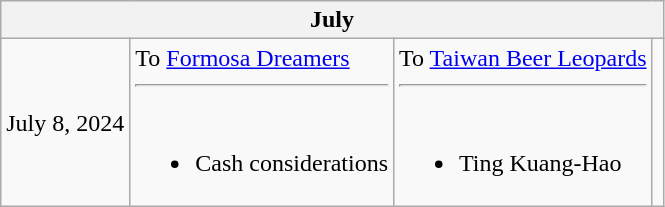<table class="wikitable" style="text-align:center">
<tr>
<th colspan=4>July</th>
</tr>
<tr>
<td>July 8, 2024</td>
<td align="left" valign="top">To <a href='#'>Formosa Dreamers</a><hr><br><ul><li>Cash considerations</li></ul></td>
<td align="left" valign="top">To <a href='#'>Taiwan Beer Leopards</a><hr><br><ul><li>Ting Kuang-Hao</li></ul></td>
<td align="center"></td>
</tr>
</table>
